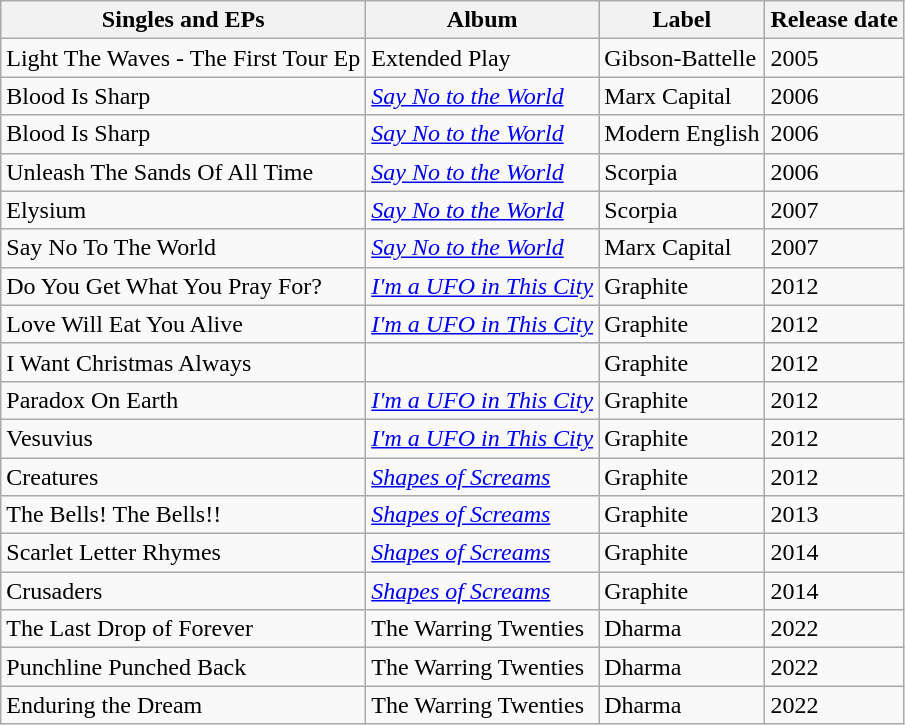<table class="wikitable">
<tr>
<th>Singles and EPs</th>
<th>Album</th>
<th>Label</th>
<th>Release date</th>
</tr>
<tr>
<td>Light The Waves - The First Tour Ep</td>
<td>Extended Play</td>
<td>Gibson-Battelle</td>
<td>2005</td>
</tr>
<tr>
<td>Blood Is Sharp</td>
<td><em><a href='#'>Say No to the World</a></em></td>
<td>Marx Capital</td>
<td>2006</td>
</tr>
<tr>
<td>Blood Is Sharp</td>
<td><em><a href='#'>Say No to the World</a></em></td>
<td>Modern English</td>
<td>2006</td>
</tr>
<tr>
<td>Unleash The Sands Of All Time</td>
<td><em><a href='#'>Say No to the World</a></em></td>
<td>Scorpia</td>
<td>2006</td>
</tr>
<tr>
<td>Elysium</td>
<td><em><a href='#'>Say No to the World</a></em></td>
<td>Scorpia</td>
<td>2007</td>
</tr>
<tr>
<td>Say No To The World</td>
<td><em><a href='#'>Say No to the World</a></em></td>
<td>Marx Capital</td>
<td>2007</td>
</tr>
<tr>
<td>Do You Get What You Pray For?</td>
<td><em><a href='#'>I'm a UFO in This City</a></em></td>
<td>Graphite</td>
<td>2012</td>
</tr>
<tr>
<td>Love Will Eat You Alive</td>
<td><em><a href='#'>I'm a UFO in This City</a></em></td>
<td>Graphite</td>
<td>2012</td>
</tr>
<tr>
<td>I Want Christmas Always</td>
<td></td>
<td>Graphite</td>
<td>2012</td>
</tr>
<tr>
<td>Paradox On Earth</td>
<td><em><a href='#'>I'm a UFO in This City</a></em></td>
<td>Graphite</td>
<td>2012</td>
</tr>
<tr>
<td>Vesuvius</td>
<td><em><a href='#'>I'm a UFO in This City</a></em></td>
<td>Graphite</td>
<td>2012</td>
</tr>
<tr>
<td>Creatures</td>
<td><em><a href='#'>Shapes of Screams</a></em></td>
<td>Graphite</td>
<td>2012</td>
</tr>
<tr>
<td>The Bells! The Bells!!</td>
<td><em><a href='#'>Shapes of Screams</a></em></td>
<td>Graphite</td>
<td>2013</td>
</tr>
<tr>
<td>Scarlet Letter Rhymes</td>
<td><em><a href='#'>Shapes of Screams</a></em></td>
<td>Graphite</td>
<td>2014</td>
</tr>
<tr>
<td>Crusaders</td>
<td><em><a href='#'>Shapes of Screams</a></em></td>
<td>Graphite</td>
<td>2014</td>
</tr>
<tr>
<td>The Last Drop of Forever</td>
<td>The Warring Twenties</td>
<td>Dharma</td>
<td>2022</td>
</tr>
<tr>
<td>Punchline Punched Back</td>
<td>The Warring Twenties</td>
<td>Dharma</td>
<td>2022</td>
</tr>
<tr>
<td>Enduring the Dream</td>
<td>The Warring Twenties</td>
<td>Dharma</td>
<td>2022</td>
</tr>
</table>
